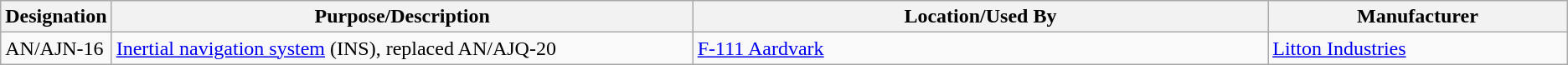<table class="wikitable sortable">
<tr>
<th scope="col">Designation</th>
<th scope="col" style="width: 500px;">Purpose/Description</th>
<th scope="col" style="width: 500px;">Location/Used By</th>
<th scope="col" style="width: 250px;">Manufacturer</th>
</tr>
<tr>
<td>AN/AJN-16</td>
<td><a href='#'>Inertial navigation system</a> (INS), replaced AN/AJQ-20</td>
<td><a href='#'>F-111 Aardvark</a></td>
<td><a href='#'>Litton Industries</a></td>
</tr>
</table>
